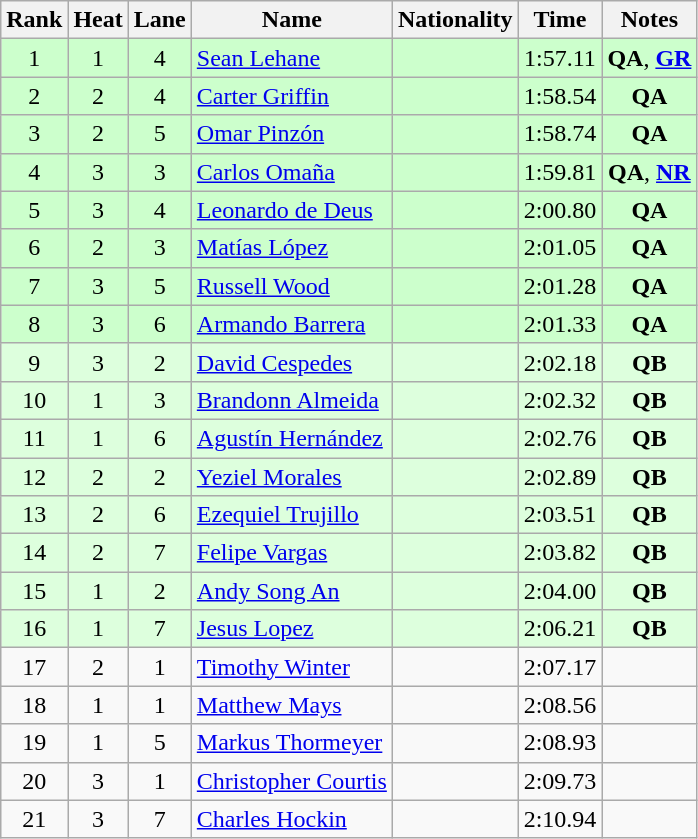<table class="wikitable sortable" style="text-align:center">
<tr>
<th>Rank</th>
<th>Heat</th>
<th>Lane</th>
<th>Name</th>
<th>Nationality</th>
<th>Time</th>
<th>Notes</th>
</tr>
<tr bgcolor=ccffcc>
<td>1</td>
<td>1</td>
<td>4</td>
<td align=left><a href='#'>Sean Lehane</a></td>
<td align=left></td>
<td>1:57.11</td>
<td><strong>QA</strong>, <strong><a href='#'>GR</a></strong></td>
</tr>
<tr bgcolor=ccffcc>
<td>2</td>
<td>2</td>
<td>4</td>
<td align=left><a href='#'>Carter Griffin</a></td>
<td align=left></td>
<td>1:58.54</td>
<td><strong>QA</strong></td>
</tr>
<tr bgcolor=ccffcc>
<td>3</td>
<td>2</td>
<td>5</td>
<td align=left><a href='#'>Omar Pinzón</a></td>
<td align=left></td>
<td>1:58.74</td>
<td><strong>QA</strong></td>
</tr>
<tr bgcolor=ccffcc>
<td>4</td>
<td>3</td>
<td>3</td>
<td align=left><a href='#'>Carlos Omaña</a></td>
<td align=left></td>
<td>1:59.81</td>
<td><strong>QA</strong>, <strong><a href='#'>NR</a></strong></td>
</tr>
<tr bgcolor=ccffcc>
<td>5</td>
<td>3</td>
<td>4</td>
<td align=left><a href='#'>Leonardo de Deus</a></td>
<td align=left></td>
<td>2:00.80</td>
<td><strong>QA</strong></td>
</tr>
<tr bgcolor=ccffcc>
<td>6</td>
<td>2</td>
<td>3</td>
<td align=left><a href='#'>Matías López</a></td>
<td align=left></td>
<td>2:01.05</td>
<td><strong>QA</strong></td>
</tr>
<tr bgcolor=ccffcc>
<td>7</td>
<td>3</td>
<td>5</td>
<td align=left><a href='#'>Russell Wood</a></td>
<td align=left></td>
<td>2:01.28</td>
<td><strong>QA</strong></td>
</tr>
<tr bgcolor=ccffcc>
<td>8</td>
<td>3</td>
<td>6</td>
<td align=left><a href='#'>Armando Barrera</a></td>
<td align=left></td>
<td>2:01.33</td>
<td><strong>QA</strong></td>
</tr>
<tr bgcolor=ddffdd>
<td>9</td>
<td>3</td>
<td>2</td>
<td align=left><a href='#'>David Cespedes</a></td>
<td align=left></td>
<td>2:02.18</td>
<td><strong>QB</strong></td>
</tr>
<tr bgcolor=ddffdd>
<td>10</td>
<td>1</td>
<td>3</td>
<td align=left><a href='#'>Brandonn Almeida</a></td>
<td align=left></td>
<td>2:02.32</td>
<td><strong>QB</strong></td>
</tr>
<tr bgcolor=ddffdd>
<td>11</td>
<td>1</td>
<td>6</td>
<td align=left><a href='#'>Agustín Hernández</a></td>
<td align=left></td>
<td>2:02.76</td>
<td><strong>QB</strong></td>
</tr>
<tr bgcolor=ddffdd>
<td>12</td>
<td>2</td>
<td>2</td>
<td align=left><a href='#'>Yeziel Morales</a></td>
<td align=left></td>
<td>2:02.89</td>
<td><strong>QB</strong></td>
</tr>
<tr bgcolor=ddffdd>
<td>13</td>
<td>2</td>
<td>6</td>
<td align=left><a href='#'>Ezequiel Trujillo</a></td>
<td align=left></td>
<td>2:03.51</td>
<td><strong>QB</strong></td>
</tr>
<tr bgcolor=ddffdd>
<td>14</td>
<td>2</td>
<td>7</td>
<td align=left><a href='#'>Felipe Vargas</a></td>
<td align=left></td>
<td>2:03.82</td>
<td><strong>QB</strong></td>
</tr>
<tr bgcolor=ddffdd>
<td>15</td>
<td>1</td>
<td>2</td>
<td align=left><a href='#'>Andy Song An</a></td>
<td align=left></td>
<td>2:04.00</td>
<td><strong>QB</strong></td>
</tr>
<tr bgcolor=ddffdd>
<td>16</td>
<td>1</td>
<td>7</td>
<td align=left><a href='#'>Jesus Lopez</a></td>
<td align=left></td>
<td>2:06.21</td>
<td><strong>QB</strong></td>
</tr>
<tr>
<td>17</td>
<td>2</td>
<td>1</td>
<td align=left><a href='#'>Timothy Winter</a></td>
<td align=left></td>
<td>2:07.17</td>
<td></td>
</tr>
<tr>
<td>18</td>
<td>1</td>
<td>1</td>
<td align=left><a href='#'>Matthew Mays</a></td>
<td align=left></td>
<td>2:08.56</td>
<td></td>
</tr>
<tr>
<td>19</td>
<td>1</td>
<td>5</td>
<td align=left><a href='#'>Markus Thormeyer</a></td>
<td align=left></td>
<td>2:08.93</td>
<td></td>
</tr>
<tr>
<td>20</td>
<td>3</td>
<td>1</td>
<td align=left><a href='#'>Christopher Courtis</a></td>
<td align=left></td>
<td>2:09.73</td>
<td></td>
</tr>
<tr>
<td>21</td>
<td>3</td>
<td>7</td>
<td align=left><a href='#'>Charles Hockin</a></td>
<td align=left></td>
<td>2:10.94</td>
<td></td>
</tr>
</table>
